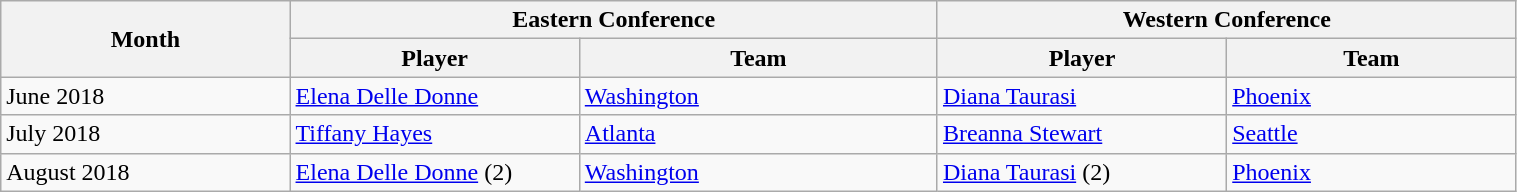<table class="wikitable" style="width: 80%">
<tr>
<th rowspan=2 width=60>Month</th>
<th colspan=2 width=120>Eastern Conference</th>
<th colspan=2 width=120>Western Conference</th>
</tr>
<tr>
<th width=60>Player</th>
<th width=60>Team</th>
<th width=60>Player</th>
<th width=60>Team</th>
</tr>
<tr>
<td>June 2018</td>
<td><a href='#'>Elena Delle Donne</a></td>
<td><a href='#'>Washington</a></td>
<td><a href='#'>Diana Taurasi</a></td>
<td><a href='#'>Phoenix</a></td>
</tr>
<tr>
<td>July 2018</td>
<td><a href='#'>Tiffany Hayes</a></td>
<td><a href='#'>Atlanta</a></td>
<td><a href='#'>Breanna Stewart</a></td>
<td><a href='#'>Seattle</a></td>
</tr>
<tr>
<td>August 2018</td>
<td><a href='#'>Elena Delle Donne</a> (2)</td>
<td><a href='#'>Washington</a></td>
<td><a href='#'>Diana Taurasi</a> (2)</td>
<td><a href='#'>Phoenix</a></td>
</tr>
</table>
